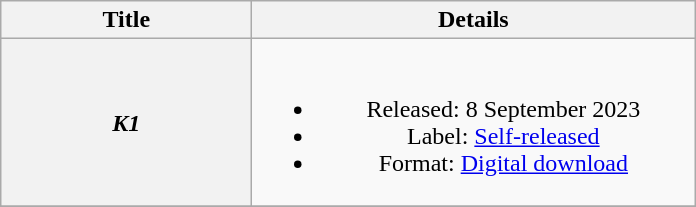<table class="wikitable plainrowheaders" style="text-align:center;">
<tr>
<th scope="col" style="width:10em;">Title</th>
<th scope="col" style="width:18em;">Details</th>
</tr>
<tr>
<th scope="row"><em>K1</em></th>
<td><br><ul><li>Released: 8 September 2023</li><li>Label: <a href='#'>Self-released</a></li><li>Format: <a href='#'>Digital download</a></li></ul></td>
</tr>
<tr>
</tr>
</table>
